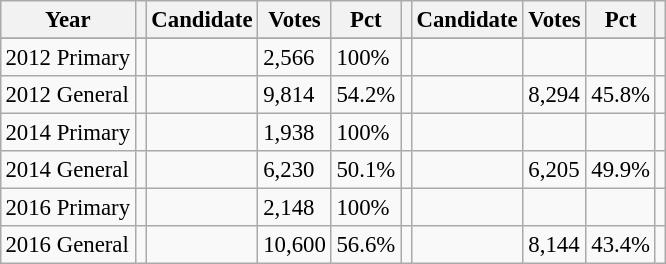<table class="wikitable" style="margin:0.5em ; font-size:95%">
<tr>
<th>Year</th>
<th></th>
<th>Candidate</th>
<th>Votes</th>
<th>Pct</th>
<th></th>
<th>Candidate</th>
<th>Votes</th>
<th>Pct</th>
<th></th>
</tr>
<tr>
</tr>
<tr>
<td>2012 Primary</td>
<td></td>
<td></td>
<td>2,566</td>
<td>100%</td>
<td></td>
<td></td>
<td></td>
<td></td>
<td></td>
</tr>
<tr>
<td>2012 General</td>
<td></td>
<td></td>
<td>9,814</td>
<td>54.2%</td>
<td></td>
<td></td>
<td>8,294</td>
<td>45.8%</td>
<td></td>
</tr>
<tr>
<td>2014 Primary</td>
<td></td>
<td></td>
<td>1,938</td>
<td>100%</td>
<td></td>
<td></td>
<td></td>
<td></td>
<td></td>
</tr>
<tr>
<td>2014 General<br></td>
<td></td>
<td></td>
<td>6,230</td>
<td>50.1%</td>
<td></td>
<td></td>
<td>6,205</td>
<td>49.9%</td>
<td></td>
</tr>
<tr>
<td>2016 Primary</td>
<td></td>
<td></td>
<td>2,148</td>
<td>100%</td>
<td></td>
<td></td>
<td></td>
<td></td>
<td></td>
</tr>
<tr>
<td>2016 General</td>
<td></td>
<td></td>
<td>10,600</td>
<td>56.6%</td>
<td></td>
<td></td>
<td>8,144</td>
<td>43.4%</td>
<td></td>
</tr>
</table>
